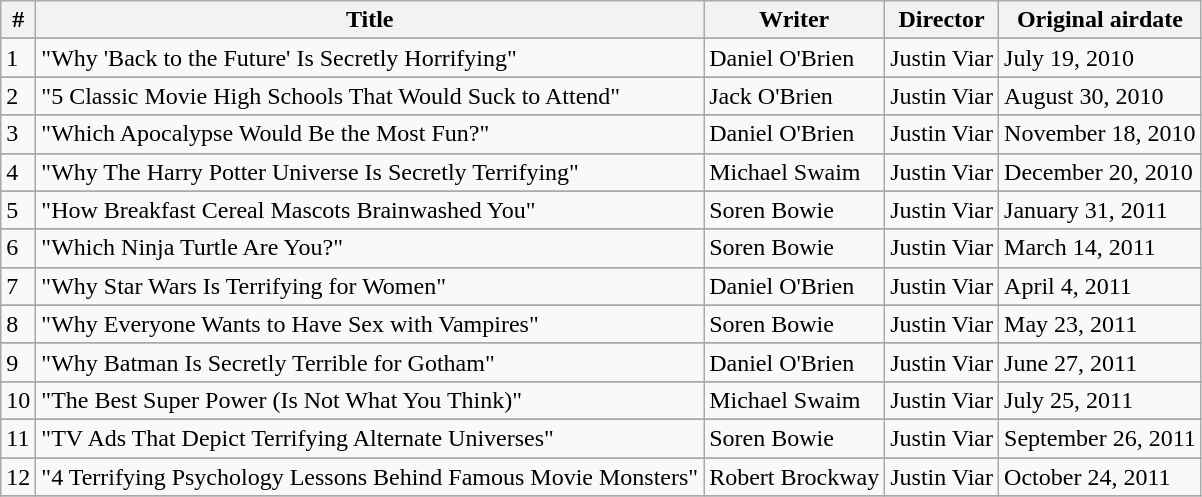<table class="wikitable">
<tr>
<th>#</th>
<th>Title</th>
<th>Writer</th>
<th>Director</th>
<th>Original airdate</th>
</tr>
<tr>
</tr>
<tr>
<td>1</td>
<td>"Why 'Back to the Future' Is Secretly Horrifying"</td>
<td>Daniel O'Brien</td>
<td>Justin Viar</td>
<td>July 19, 2010</td>
</tr>
<tr>
</tr>
<tr>
<td>2</td>
<td>"5 Classic Movie High Schools That Would Suck to Attend"</td>
<td>Jack O'Brien</td>
<td>Justin Viar</td>
<td>August 30, 2010</td>
</tr>
<tr>
</tr>
<tr>
<td>3</td>
<td>"Which Apocalypse Would Be the Most Fun?"</td>
<td>Daniel O'Brien</td>
<td>Justin Viar</td>
<td>November 18, 2010</td>
</tr>
<tr>
</tr>
<tr>
<td>4</td>
<td>"Why The Harry Potter Universe Is Secretly Terrifying"</td>
<td>Michael Swaim</td>
<td>Justin Viar</td>
<td>December 20, 2010</td>
</tr>
<tr>
</tr>
<tr>
<td>5</td>
<td>"How Breakfast Cereal Mascots Brainwashed You"</td>
<td>Soren Bowie</td>
<td>Justin Viar</td>
<td>January 31, 2011</td>
</tr>
<tr>
</tr>
<tr>
<td>6</td>
<td>"Which Ninja Turtle Are You?"</td>
<td>Soren Bowie</td>
<td>Justin Viar</td>
<td>March 14, 2011</td>
</tr>
<tr>
</tr>
<tr>
<td>7</td>
<td>"Why Star Wars Is Terrifying for Women"</td>
<td>Daniel O'Brien</td>
<td>Justin Viar</td>
<td>April 4, 2011</td>
</tr>
<tr>
</tr>
<tr>
<td>8</td>
<td>"Why Everyone Wants to Have Sex with Vampires"</td>
<td>Soren Bowie</td>
<td>Justin Viar</td>
<td>May 23, 2011</td>
</tr>
<tr>
</tr>
<tr>
<td>9</td>
<td>"Why Batman Is Secretly Terrible for Gotham"</td>
<td>Daniel O'Brien</td>
<td>Justin Viar</td>
<td>June 27, 2011</td>
</tr>
<tr>
</tr>
<tr>
<td>10</td>
<td>"The Best Super Power (Is Not What You Think)"</td>
<td>Michael Swaim</td>
<td>Justin Viar</td>
<td>July 25, 2011</td>
</tr>
<tr>
</tr>
<tr>
<td>11</td>
<td>"TV Ads That Depict Terrifying Alternate Universes"</td>
<td>Soren Bowie</td>
<td>Justin Viar</td>
<td>September 26, 2011</td>
</tr>
<tr>
</tr>
<tr>
<td>12</td>
<td>"4 Terrifying Psychology Lessons Behind Famous Movie Monsters"</td>
<td>Robert Brockway</td>
<td>Justin Viar</td>
<td>October 24, 2011</td>
</tr>
<tr>
</tr>
</table>
